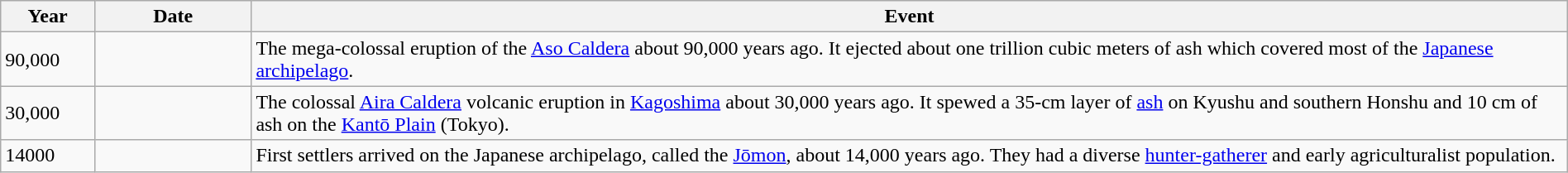<table class="wikitable" width="100%">
<tr>
<th style="width:6%">Year</th>
<th style="width:10%">Date</th>
<th>Event</th>
</tr>
<tr>
<td>90,000</td>
<td></td>
<td>The mega-colossal eruption of the <a href='#'>Aso Caldera</a> about 90,000 years ago. It ejected about one trillion cubic meters of ash which covered most of the <a href='#'>Japanese archipelago</a>.</td>
</tr>
<tr>
<td>30,000</td>
<td></td>
<td>The colossal <a href='#'>Aira Caldera</a> volcanic eruption in <a href='#'>Kagoshima</a> about 30,000 years ago. It spewed a 35-cm layer of <a href='#'>ash</a> on Kyushu and southern Honshu and 10 cm of ash on the <a href='#'>Kantō Plain</a> (Tokyo).</td>
</tr>
<tr>
<td>14000</td>
<td></td>
<td>First settlers arrived on the Japanese archipelago, called the <a href='#'>Jōmon</a>, about 14,000 years ago. They had a diverse <a href='#'>hunter-gatherer</a> and early agriculturalist population.</td>
</tr>
</table>
